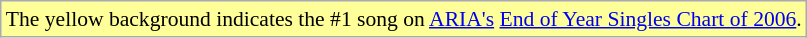<table class="wikitable" style="font-size:90%;">
<tr>
<td style="background-color:#FFFF99">The yellow background indicates the #1 song on <a href='#'>ARIA's</a> <a href='#'>End of Year Singles Chart of 2006</a>.</td>
</tr>
</table>
